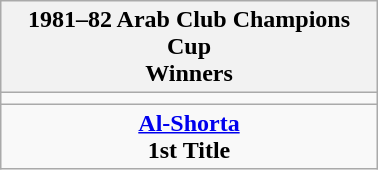<table class="wikitable" style="text-align: center; margin: 0 auto; width: 20%">
<tr>
<th>1981–82 Arab Club Champions Cup<br> Winners</th>
</tr>
<tr>
<td></td>
</tr>
<tr>
<td><strong><a href='#'>Al-Shorta</a></strong><br><strong>1st Title</strong></td>
</tr>
</table>
